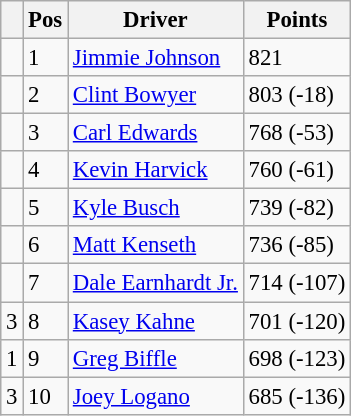<table class="wikitable " style="font-size: 95%;">
<tr>
<th></th>
<th>Pos</th>
<th>Driver</th>
<th>Points</th>
</tr>
<tr>
<td></td>
<td>1</td>
<td><a href='#'>Jimmie Johnson</a></td>
<td>821</td>
</tr>
<tr>
<td></td>
<td>2</td>
<td><a href='#'>Clint Bowyer</a></td>
<td>803 (-18)</td>
</tr>
<tr>
<td></td>
<td>3</td>
<td><a href='#'>Carl Edwards</a></td>
<td>768 (-53)</td>
</tr>
<tr>
<td></td>
<td>4</td>
<td><a href='#'>Kevin Harvick</a></td>
<td>760 (-61)</td>
</tr>
<tr>
<td></td>
<td>5</td>
<td><a href='#'>Kyle Busch</a></td>
<td>739 (-82)</td>
</tr>
<tr>
<td></td>
<td>6</td>
<td><a href='#'>Matt Kenseth</a></td>
<td>736 (-85)</td>
</tr>
<tr>
<td></td>
<td>7</td>
<td><a href='#'>Dale Earnhardt Jr.</a></td>
<td>714 (-107)</td>
</tr>
<tr>
<td> 3</td>
<td>8</td>
<td><a href='#'>Kasey Kahne</a></td>
<td>701 (-120)</td>
</tr>
<tr>
<td> 1</td>
<td>9</td>
<td><a href='#'>Greg Biffle</a></td>
<td>698 (-123)</td>
</tr>
<tr>
<td> 3</td>
<td>10</td>
<td><a href='#'>Joey Logano</a></td>
<td>685 (-136)</td>
</tr>
</table>
